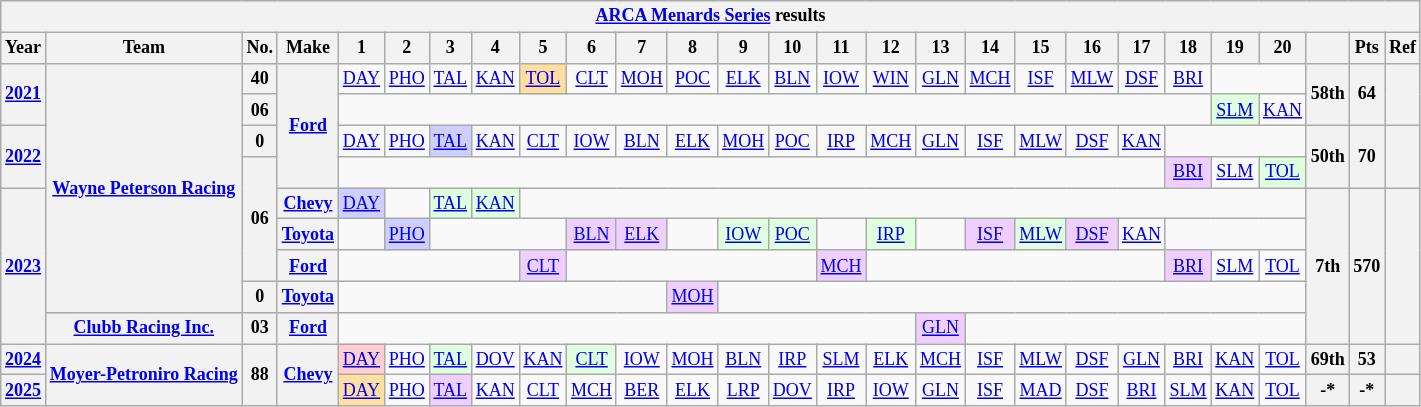<table class="wikitable" style="text-align:center; font-size:75%">
<tr>
<th colspan=27><a href='#'>ARCA Menards Series</a> results</th>
</tr>
<tr>
<th>Year</th>
<th>Team</th>
<th>No.</th>
<th>Make</th>
<th>1</th>
<th>2</th>
<th>3</th>
<th>4</th>
<th>5</th>
<th>6</th>
<th>7</th>
<th>8</th>
<th>9</th>
<th>10</th>
<th>11</th>
<th>12</th>
<th>13</th>
<th>14</th>
<th>15</th>
<th>16</th>
<th>17</th>
<th>18</th>
<th>19</th>
<th>20</th>
<th></th>
<th>Pts</th>
<th>Ref</th>
</tr>
<tr>
<th rowspan=2><a href='#'>2021</a></th>
<th rowspan=8><a href='#'>Wayne Peterson Racing</a></th>
<th>40</th>
<th rowspan=4><a href='#'>Ford</a></th>
<td><a href='#'>DAY</a></td>
<td><a href='#'>PHO</a></td>
<td><a href='#'>TAL</a></td>
<td><a href='#'>KAN</a></td>
<td style="background:#FFDF9F;"><a href='#'>TOL</a><br></td>
<td><a href='#'>CLT</a></td>
<td><a href='#'>MOH</a></td>
<td><a href='#'>POC</a></td>
<td><a href='#'>ELK</a></td>
<td><a href='#'>BLN</a></td>
<td><a href='#'>IOW</a></td>
<td><a href='#'>WIN</a></td>
<td><a href='#'>GLN</a></td>
<td><a href='#'>MCH</a></td>
<td><a href='#'>ISF</a></td>
<td><a href='#'>MLW</a></td>
<td><a href='#'>DSF</a></td>
<td><a href='#'>BRI</a></td>
<td colspan=2></td>
<th rowspan=2>58th</th>
<th rowspan=2>64</th>
<th rowspan=2></th>
</tr>
<tr>
<th>06</th>
<td colspan=18></td>
<td style="background:#DFFFDF;"><a href='#'>SLM</a><br></td>
<td><a href='#'>KAN</a></td>
</tr>
<tr>
<th rowspan=2><a href='#'>2022</a></th>
<th>0</th>
<td><a href='#'>DAY</a></td>
<td><a href='#'>PHO</a></td>
<td style="background:#CFCFFF;"><a href='#'>TAL</a><br></td>
<td><a href='#'>KAN</a></td>
<td><a href='#'>CLT</a></td>
<td><a href='#'>IOW</a></td>
<td><a href='#'>BLN</a></td>
<td><a href='#'>ELK</a></td>
<td><a href='#'>MOH</a></td>
<td><a href='#'>POC</a></td>
<td><a href='#'>IRP</a></td>
<td><a href='#'>MCH</a></td>
<td><a href='#'>GLN</a></td>
<td><a href='#'>ISF</a></td>
<td><a href='#'>MLW</a></td>
<td><a href='#'>DSF</a></td>
<td><a href='#'>KAN</a></td>
<td colspan=3></td>
<th rowspan=2>50th</th>
<th rowspan=2>70</th>
<th rowspan=2></th>
</tr>
<tr>
<th rowspan=4>06</th>
<td colspan=17></td>
<td style="background:#EFCFFF;"><a href='#'>BRI</a><br></td>
<td><a href='#'>SLM</a></td>
<td style="background:#DFFFDF;"><a href='#'>TOL</a><br></td>
</tr>
<tr>
<th rowspan=5><a href='#'>2023</a></th>
<th><a href='#'>Chevy</a></th>
<td style="background:#CFCFFF;"><a href='#'>DAY</a><br></td>
<td></td>
<td style="background:#DFFFDF;"><a href='#'>TAL</a><br></td>
<td style="background:#DFFFDF;"><a href='#'>KAN</a><br></td>
<td colspan=16></td>
<th rowspan=5>7th</th>
<th rowspan=5>570</th>
<th rowspan=5></th>
</tr>
<tr>
<th><a href='#'>Toyota</a></th>
<td></td>
<td style="background:#CFCFFF;"><a href='#'>PHO</a><br></td>
<td colspan=3></td>
<td style="background:#EFCFFF;"><a href='#'>BLN</a><br></td>
<td style="background:#EFCFFF;"><a href='#'>ELK</a><br></td>
<td></td>
<td style="background:#DFFFDF;"><a href='#'>IOW</a><br></td>
<td style="background:#DFFFDF;"><a href='#'>POC</a><br></td>
<td></td>
<td style="background:#DFFFDF;"><a href='#'>IRP</a><br></td>
<td></td>
<td style="background:#EFCFFF;"><a href='#'>ISF</a><br></td>
<td style="background:#DFFFDF;"><a href='#'>MLW</a><br></td>
<td style="background:#EFCFFF;"><a href='#'>DSF</a><br></td>
<td><a href='#'>KAN</a></td>
<td colspan=3></td>
</tr>
<tr>
<th><a href='#'>Ford</a></th>
<td colspan=4></td>
<td style="background:#EFCFFF;"><a href='#'>CLT</a><br></td>
<td colspan=5></td>
<td style="background:#EFCFFF;"><a href='#'>MCH</a><br></td>
<td colspan=6></td>
<td style="background:#EFCFFF;"><a href='#'>BRI</a><br></td>
<td><a href='#'>SLM</a></td>
<td><a href='#'>TOL</a></td>
</tr>
<tr>
<th>0</th>
<th><a href='#'>Toyota</a></th>
<td colspan=7></td>
<td style="background:#EFCFFF;"><a href='#'>MOH</a><br></td>
<td colspan=12></td>
</tr>
<tr>
<th><a href='#'>Clubb Racing Inc.</a></th>
<th>03</th>
<th><a href='#'>Ford</a></th>
<td colspan=12></td>
<td style="background:#EFCFFF;"><a href='#'>GLN</a><br></td>
<td colspan=7></td>
</tr>
<tr>
<th><a href='#'>2024</a></th>
<th rowspan=2><a href='#'>Moyer-Petroniro Racing</a></th>
<th rowspan=2>88</th>
<th rowspan=2><a href='#'>Chevy</a></th>
<td style="background:#FFCFCF;"><a href='#'>DAY</a><br></td>
<td><a href='#'>PHO</a></td>
<td style="background:#DFFFDF;"><a href='#'>TAL</a><br></td>
<td><a href='#'>DOV</a></td>
<td><a href='#'>KAN</a></td>
<td style="background:#DFFFDF;"><a href='#'>CLT</a><br></td>
<td><a href='#'>IOW</a></td>
<td><a href='#'>MOH</a></td>
<td><a href='#'>BLN</a></td>
<td><a href='#'>IRP</a></td>
<td><a href='#'>SLM</a></td>
<td><a href='#'>ELK</a></td>
<td><a href='#'>MCH</a></td>
<td><a href='#'>ISF</a></td>
<td><a href='#'>MLW</a></td>
<td><a href='#'>DSF</a></td>
<td><a href='#'>GLN</a></td>
<td><a href='#'>BRI</a></td>
<td><a href='#'>KAN</a></td>
<td><a href='#'>TOL</a></td>
<th>69th</th>
<th>53</th>
<th></th>
</tr>
<tr>
<th><a href='#'>2025</a></th>
<td style="background:#FFDF9F;"><a href='#'>DAY</a><br></td>
<td><a href='#'>PHO</a></td>
<td style="background:#EFCFFF;"><a href='#'>TAL</a><br></td>
<td><a href='#'>KAN</a></td>
<td><a href='#'>CLT</a></td>
<td><a href='#'>MCH</a></td>
<td><a href='#'>BER</a></td>
<td><a href='#'>ELK</a></td>
<td><a href='#'>LRP</a></td>
<td><a href='#'>DOV</a></td>
<td><a href='#'>IRP</a></td>
<td><a href='#'>IOW</a></td>
<td><a href='#'>GLN</a></td>
<td><a href='#'>ISF</a></td>
<td><a href='#'>MAD</a></td>
<td><a href='#'>DSF</a></td>
<td><a href='#'>BRI</a></td>
<td><a href='#'>SLM</a></td>
<td><a href='#'>KAN</a></td>
<td><a href='#'>TOL</a></td>
<th>-*</th>
<th>-*</th>
<th></th>
</tr>
</table>
